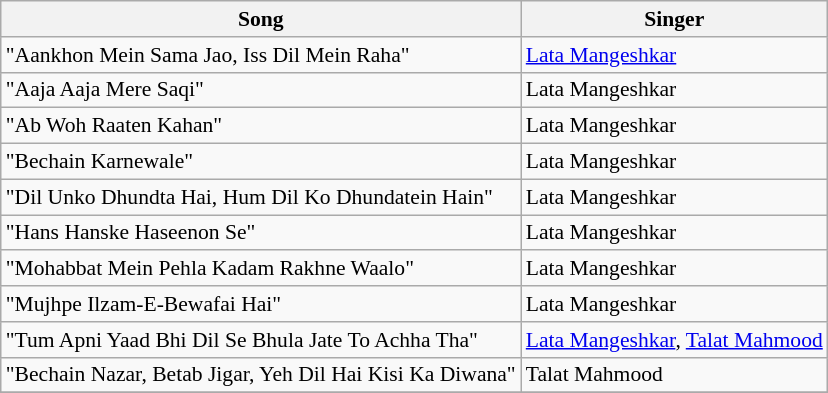<table class="wikitable" style="font-size:90%;">
<tr>
<th>Song</th>
<th>Singer</th>
</tr>
<tr>
<td>"Aankhon Mein Sama Jao, Iss Dil Mein Raha"</td>
<td><a href='#'>Lata Mangeshkar</a></td>
</tr>
<tr>
<td>"Aaja Aaja Mere Saqi"</td>
<td>Lata Mangeshkar</td>
</tr>
<tr>
<td>"Ab Woh Raaten Kahan"</td>
<td>Lata Mangeshkar</td>
</tr>
<tr>
<td>"Bechain Karnewale"</td>
<td>Lata Mangeshkar</td>
</tr>
<tr>
<td>"Dil Unko Dhundta Hai, Hum Dil Ko Dhundatein Hain"</td>
<td>Lata Mangeshkar</td>
</tr>
<tr>
<td>"Hans Hanske Haseenon Se"</td>
<td>Lata Mangeshkar</td>
</tr>
<tr>
<td>"Mohabbat Mein Pehla Kadam Rakhne Waalo"</td>
<td>Lata Mangeshkar</td>
</tr>
<tr>
<td>"Mujhpe Ilzam-E-Bewafai Hai"</td>
<td>Lata Mangeshkar</td>
</tr>
<tr>
<td>"Tum Apni Yaad Bhi Dil Se Bhula Jate To Achha Tha"</td>
<td><a href='#'>Lata Mangeshkar</a>, <a href='#'>Talat Mahmood</a></td>
</tr>
<tr>
<td>"Bechain Nazar, Betab Jigar, Yeh Dil Hai Kisi Ka Diwana"</td>
<td>Talat Mahmood</td>
</tr>
<tr>
</tr>
</table>
